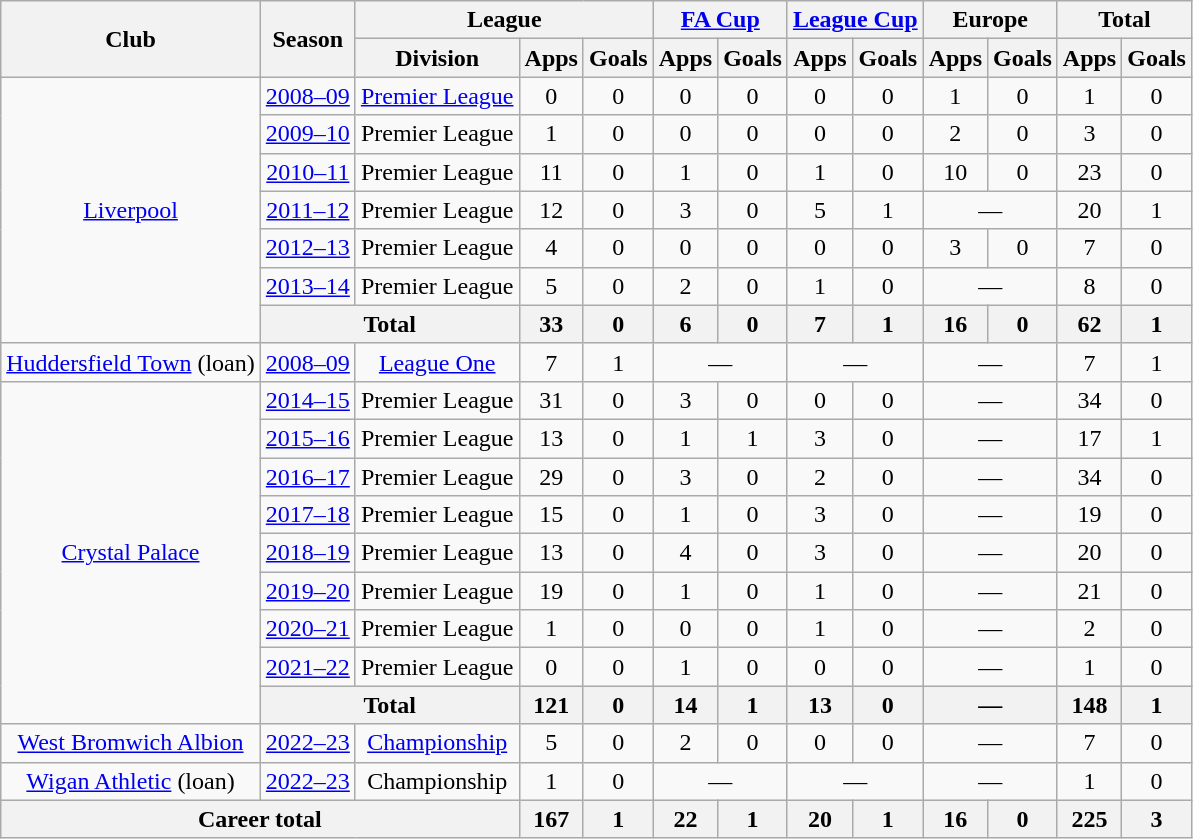<table class=wikitable style=text-align:center>
<tr>
<th rowspan=2>Club</th>
<th rowspan=2>Season</th>
<th colspan=3>League</th>
<th colspan=2><a href='#'>FA Cup</a></th>
<th colspan=2><a href='#'>League Cup</a></th>
<th colspan=2>Europe</th>
<th colspan=2>Total</th>
</tr>
<tr>
<th>Division</th>
<th>Apps</th>
<th>Goals</th>
<th>Apps</th>
<th>Goals</th>
<th>Apps</th>
<th>Goals</th>
<th>Apps</th>
<th>Goals</th>
<th>Apps</th>
<th>Goals</th>
</tr>
<tr>
<td rowspan=7><a href='#'>Liverpool</a></td>
<td><a href='#'>2008–09</a></td>
<td><a href='#'>Premier League</a></td>
<td>0</td>
<td>0</td>
<td>0</td>
<td>0</td>
<td>0</td>
<td>0</td>
<td>1</td>
<td>0</td>
<td>1</td>
<td>0</td>
</tr>
<tr>
<td><a href='#'>2009–10</a></td>
<td>Premier League</td>
<td>1</td>
<td>0</td>
<td>0</td>
<td>0</td>
<td>0</td>
<td>0</td>
<td>2</td>
<td>0</td>
<td>3</td>
<td>0</td>
</tr>
<tr>
<td><a href='#'>2010–11</a></td>
<td>Premier League</td>
<td>11</td>
<td>0</td>
<td>1</td>
<td>0</td>
<td>1</td>
<td>0</td>
<td>10</td>
<td>0</td>
<td>23</td>
<td>0</td>
</tr>
<tr>
<td><a href='#'>2011–12</a></td>
<td>Premier League</td>
<td>12</td>
<td>0</td>
<td>3</td>
<td>0</td>
<td>5</td>
<td>1</td>
<td colspan=2>—</td>
<td>20</td>
<td>1</td>
</tr>
<tr>
<td><a href='#'>2012–13</a></td>
<td>Premier League</td>
<td>4</td>
<td>0</td>
<td>0</td>
<td>0</td>
<td>0</td>
<td>0</td>
<td>3</td>
<td>0</td>
<td>7</td>
<td>0</td>
</tr>
<tr>
<td><a href='#'>2013–14</a></td>
<td>Premier League</td>
<td>5</td>
<td>0</td>
<td>2</td>
<td>0</td>
<td>1</td>
<td>0</td>
<td colspan=2>—</td>
<td>8</td>
<td>0</td>
</tr>
<tr>
<th colspan=2>Total</th>
<th>33</th>
<th>0</th>
<th>6</th>
<th>0</th>
<th>7</th>
<th>1</th>
<th>16</th>
<th>0</th>
<th>62</th>
<th>1</th>
</tr>
<tr>
<td><a href='#'>Huddersfield Town</a> (loan)</td>
<td><a href='#'>2008–09</a></td>
<td><a href='#'>League One</a></td>
<td>7</td>
<td>1</td>
<td colspan=2>—</td>
<td colspan=2>—</td>
<td colspan=2>—</td>
<td>7</td>
<td>1</td>
</tr>
<tr>
<td rowspan=9><a href='#'>Crystal Palace</a></td>
<td><a href='#'>2014–15</a></td>
<td>Premier League</td>
<td>31</td>
<td>0</td>
<td>3</td>
<td>0</td>
<td>0</td>
<td>0</td>
<td colspan=2>—</td>
<td>34</td>
<td>0</td>
</tr>
<tr>
<td><a href='#'>2015–16</a></td>
<td>Premier League</td>
<td>13</td>
<td>0</td>
<td>1</td>
<td>1</td>
<td>3</td>
<td>0</td>
<td colspan=2>—</td>
<td>17</td>
<td>1</td>
</tr>
<tr>
<td><a href='#'>2016–17</a></td>
<td>Premier League</td>
<td>29</td>
<td>0</td>
<td>3</td>
<td>0</td>
<td>2</td>
<td>0</td>
<td colspan=2>—</td>
<td>34</td>
<td>0</td>
</tr>
<tr>
<td><a href='#'>2017–18</a></td>
<td>Premier League</td>
<td>15</td>
<td>0</td>
<td>1</td>
<td>0</td>
<td>3</td>
<td>0</td>
<td colspan=2>—</td>
<td>19</td>
<td>0</td>
</tr>
<tr>
<td><a href='#'>2018–19</a></td>
<td>Premier League</td>
<td>13</td>
<td>0</td>
<td>4</td>
<td>0</td>
<td>3</td>
<td>0</td>
<td colspan=2>—</td>
<td>20</td>
<td>0</td>
</tr>
<tr>
<td><a href='#'>2019–20</a></td>
<td>Premier League</td>
<td>19</td>
<td>0</td>
<td>1</td>
<td>0</td>
<td>1</td>
<td>0</td>
<td colspan=2>—</td>
<td>21</td>
<td>0</td>
</tr>
<tr>
<td><a href='#'>2020–21</a></td>
<td>Premier League</td>
<td>1</td>
<td>0</td>
<td>0</td>
<td>0</td>
<td>1</td>
<td>0</td>
<td colspan=2>—</td>
<td>2</td>
<td>0</td>
</tr>
<tr>
<td><a href='#'>2021–22</a></td>
<td>Premier League</td>
<td>0</td>
<td>0</td>
<td>1</td>
<td>0</td>
<td>0</td>
<td>0</td>
<td colspan=2>—</td>
<td>1</td>
<td>0</td>
</tr>
<tr>
<th colspan=2>Total</th>
<th>121</th>
<th>0</th>
<th>14</th>
<th>1</th>
<th>13</th>
<th>0</th>
<th colspan=2>—</th>
<th>148</th>
<th>1</th>
</tr>
<tr>
<td><a href='#'>West Bromwich Albion</a></td>
<td><a href='#'>2022–23</a></td>
<td><a href='#'>Championship</a></td>
<td>5</td>
<td>0</td>
<td>2</td>
<td>0</td>
<td>0</td>
<td>0</td>
<td colspan=2>—</td>
<td>7</td>
<td>0</td>
</tr>
<tr>
<td><a href='#'>Wigan Athletic</a> (loan)</td>
<td><a href='#'>2022–23</a></td>
<td>Championship</td>
<td>1</td>
<td>0</td>
<td colspan="2">—</td>
<td colspan="2">—</td>
<td colspan=2>—</td>
<td>1</td>
<td>0</td>
</tr>
<tr>
<th colspan=3>Career total</th>
<th>167</th>
<th>1</th>
<th>22</th>
<th>1</th>
<th>20</th>
<th>1</th>
<th>16</th>
<th>0</th>
<th>225</th>
<th>3</th>
</tr>
</table>
